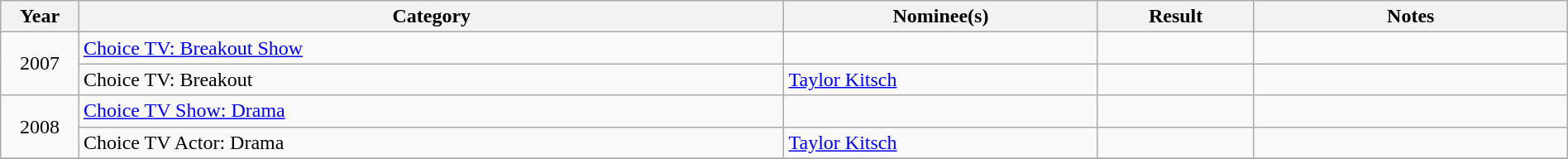<table class="wikitable" width="100%" cellpadding="5">
<tr>
<th width="5%">Year</th>
<th width="45%">Category</th>
<th width="20%">Nominee(s)</th>
<th width="10%">Result</th>
<th width="20%">Notes</th>
</tr>
<tr>
<td style="text-align:center;" rowspan="2">2007</td>
<td><a href='#'>Choice TV: Breakout Show</a></td>
<td></td>
<td></td>
<td></td>
</tr>
<tr>
<td>Choice TV: Breakout</td>
<td><a href='#'>Taylor Kitsch</a></td>
<td></td>
<td></td>
</tr>
<tr>
<td style="text-align:center;" rowspan="2">2008</td>
<td><a href='#'>Choice TV Show: Drama</a></td>
<td></td>
<td></td>
<td></td>
</tr>
<tr>
<td>Choice TV Actor: Drama</td>
<td><a href='#'>Taylor Kitsch</a></td>
<td></td>
<td></td>
</tr>
<tr>
</tr>
</table>
